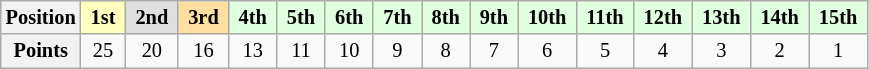<table class="wikitable" style="font-size: 85%; text-align:center">
<tr>
<th>Position</th>
<td style="background:#ffffbf;"> <strong>1st</strong> </td>
<td style="background:#dfdfdf;"> <strong>2nd</strong> </td>
<td style="background:#ffdf9f;"> <strong>3rd</strong> </td>
<td style="background:#dfffdf;"> <strong>4th</strong> </td>
<td style="background:#dfffdf;"> <strong>5th</strong> </td>
<td style="background:#dfffdf;"> <strong>6th</strong> </td>
<td style="background:#dfffdf;"> <strong>7th</strong> </td>
<td style="background:#dfffdf;"> <strong>8th</strong> </td>
<td style="background:#dfffdf;"> <strong>9th</strong> </td>
<td style="background:#dfffdf;"> <strong>10th</strong> </td>
<td style="background:#dfffdf;"> <strong>11th</strong> </td>
<td style="background:#dfffdf;"> <strong>12th</strong> </td>
<td style="background:#dfffdf;"> <strong>13th</strong> </td>
<td style="background:#dfffdf;"> <strong>14th</strong> </td>
<td style="background:#dfffdf;"> <strong>15th</strong> </td>
</tr>
<tr>
<th>Points</th>
<td>25</td>
<td>20</td>
<td>16</td>
<td>13</td>
<td>11</td>
<td>10</td>
<td>9</td>
<td>8</td>
<td>7</td>
<td>6</td>
<td>5</td>
<td>4</td>
<td>3</td>
<td>2</td>
<td>1</td>
</tr>
</table>
